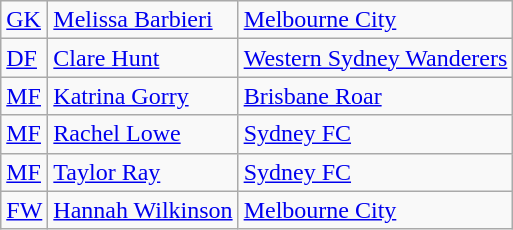<table class="wikitable">
<tr>
<td><a href='#'>GK</a></td>
<td> <a href='#'>Melissa Barbieri</a></td>
<td><a href='#'>Melbourne City</a></td>
</tr>
<tr>
<td><a href='#'>DF</a></td>
<td> <a href='#'>Clare Hunt</a></td>
<td><a href='#'>Western Sydney Wanderers</a></td>
</tr>
<tr>
<td><a href='#'>MF</a></td>
<td> <a href='#'>Katrina Gorry</a></td>
<td><a href='#'>Brisbane Roar</a></td>
</tr>
<tr>
<td><a href='#'>MF</a></td>
<td> <a href='#'>Rachel Lowe</a></td>
<td><a href='#'>Sydney FC</a></td>
</tr>
<tr>
<td><a href='#'>MF</a></td>
<td> <a href='#'>Taylor Ray</a></td>
<td><a href='#'>Sydney FC</a></td>
</tr>
<tr>
<td><a href='#'>FW</a></td>
<td> <a href='#'>Hannah Wilkinson</a></td>
<td><a href='#'>Melbourne City</a></td>
</tr>
</table>
